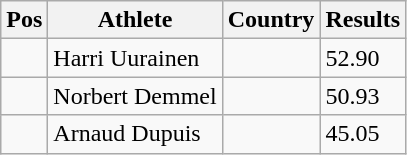<table class="wikitable">
<tr>
<th>Pos</th>
<th>Athlete</th>
<th>Country</th>
<th>Results</th>
</tr>
<tr>
<td align="center"></td>
<td>Harri Uurainen</td>
<td></td>
<td>52.90</td>
</tr>
<tr>
<td align="center"></td>
<td>Norbert Demmel</td>
<td></td>
<td>50.93</td>
</tr>
<tr>
<td align="center"></td>
<td>Arnaud Dupuis</td>
<td></td>
<td>45.05</td>
</tr>
</table>
